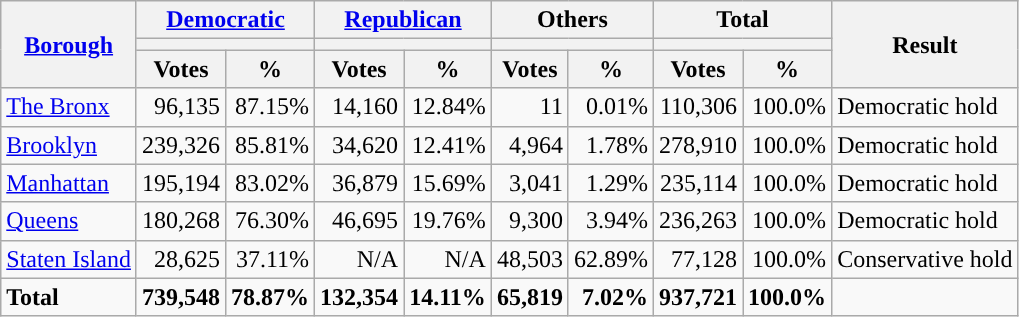<table class="wikitable plainrowheaders sortable" style="font-size:100%; text-align:right;">
<tr>
<th scope=col rowspan=3><a href='#'>Borough</a></th>
<th scope=col colspan=2><a href='#'>Democratic</a></th>
<th scope=col colspan=2><a href='#'>Republican</a></th>
<th scope=col colspan=2>Others</th>
<th scope=col colspan=2>Total</th>
<th scope=col rowspan=3>Result</th>
</tr>
<tr>
<th scope=col colspan=2 style="background:"></th>
<th scope=col colspan=2 style="background:"></th>
<th scope=col colspan=2></th>
<th scope=col colspan=2></th>
</tr>
<tr>
<th scope=col data-sort-type="number">Votes</th>
<th scope=col data-sort-type="number">%</th>
<th scope=col data-sort-type="number">Votes</th>
<th scope=col data-sort-type="number">%</th>
<th scope=col data-sort-type="number">Votes</th>
<th scope=col data-sort-type="number">%</th>
<th scope=col data-sort-type="number">Votes</th>
<th scope=col data-sort-type="number">%</th>
</tr>
<tr>
<td align=left data-sort-value=Bronx><a href='#'>The Bronx</a></td>
<td>96,135</td>
<td>87.15%</td>
<td>14,160</td>
<td>12.84%</td>
<td>11</td>
<td>0.01%</td>
<td>110,306</td>
<td>100.0%</td>
<td align=left>Democratic hold</td>
</tr>
<tr>
<td align=left><a href='#'>Brooklyn</a></td>
<td>239,326</td>
<td>85.81%</td>
<td>34,620</td>
<td>12.41%</td>
<td>4,964</td>
<td>1.78%</td>
<td>278,910</td>
<td>100.0%</td>
<td align=left>Democratic hold</td>
</tr>
<tr>
<td align=left><a href='#'>Manhattan</a></td>
<td>195,194</td>
<td>83.02%</td>
<td>36,879</td>
<td>15.69%</td>
<td>3,041</td>
<td>1.29%</td>
<td>235,114</td>
<td>100.0%</td>
<td align=left>Democratic hold</td>
</tr>
<tr>
<td align=left><a href='#'>Queens</a></td>
<td>180,268</td>
<td>76.30%</td>
<td>46,695</td>
<td>19.76%</td>
<td>9,300</td>
<td>3.94%</td>
<td>236,263</td>
<td>100.0%</td>
<td align=left>Democratic hold</td>
</tr>
<tr>
<td align=left><a href='#'>Staten Island</a></td>
<td>28,625</td>
<td>37.11%</td>
<td>N/A</td>
<td>N/A</td>
<td>48,503</td>
<td>62.89%</td>
<td>77,128</td>
<td>100.0%</td>
<td align=left>Conservative hold</td>
</tr>
<tr class="sortbottom" style="font-weight:bold">
<td align=left>Total</td>
<td>739,548</td>
<td>78.87%</td>
<td>132,354</td>
<td>14.11%</td>
<td>65,819</td>
<td>7.02%</td>
<td>937,721</td>
<td>100.0%</td>
</tr>
</table>
